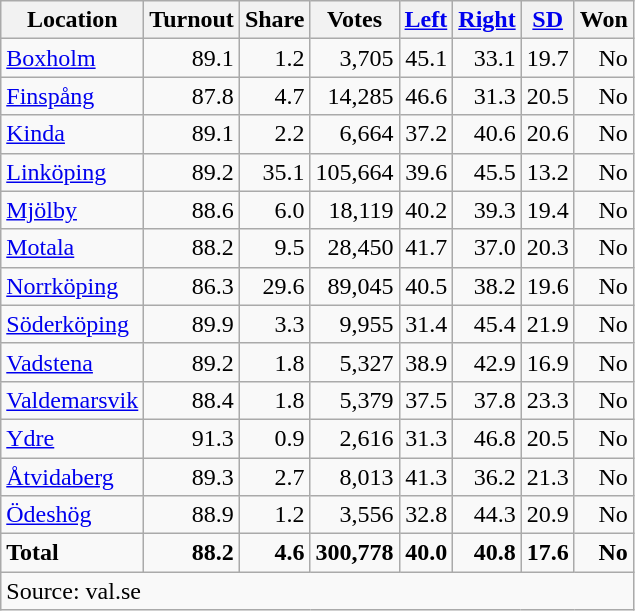<table class="wikitable sortable" style=text-align:right>
<tr>
<th>Location</th>
<th>Turnout</th>
<th>Share</th>
<th>Votes</th>
<th><a href='#'>Left</a></th>
<th><a href='#'>Right</a></th>
<th><a href='#'>SD</a></th>
<th>Won</th>
</tr>
<tr>
<td align=left><a href='#'>Boxholm</a></td>
<td>89.1</td>
<td>1.2</td>
<td>3,705</td>
<td>45.1</td>
<td>33.1</td>
<td>19.7</td>
<td>No</td>
</tr>
<tr>
<td align=left><a href='#'>Finspång</a></td>
<td>87.8</td>
<td>4.7</td>
<td>14,285</td>
<td>46.6</td>
<td>31.3</td>
<td>20.5</td>
<td>No</td>
</tr>
<tr>
<td align=left><a href='#'>Kinda</a></td>
<td>89.1</td>
<td>2.2</td>
<td>6,664</td>
<td>37.2</td>
<td>40.6</td>
<td>20.6</td>
<td>No</td>
</tr>
<tr>
<td align=left><a href='#'>Linköping</a></td>
<td>89.2</td>
<td>35.1</td>
<td>105,664</td>
<td>39.6</td>
<td>45.5</td>
<td>13.2</td>
<td>No</td>
</tr>
<tr>
<td align=left><a href='#'>Mjölby</a></td>
<td>88.6</td>
<td>6.0</td>
<td>18,119</td>
<td>40.2</td>
<td>39.3</td>
<td>19.4</td>
<td>No</td>
</tr>
<tr>
<td align=left><a href='#'>Motala</a></td>
<td>88.2</td>
<td>9.5</td>
<td>28,450</td>
<td>41.7</td>
<td>37.0</td>
<td>20.3</td>
<td>No</td>
</tr>
<tr>
<td align=left><a href='#'>Norrköping</a></td>
<td>86.3</td>
<td>29.6</td>
<td>89,045</td>
<td>40.5</td>
<td>38.2</td>
<td>19.6</td>
<td>No</td>
</tr>
<tr>
<td align=left><a href='#'>Söderköping</a></td>
<td>89.9</td>
<td>3.3</td>
<td>9,955</td>
<td>31.4</td>
<td>45.4</td>
<td>21.9</td>
<td>No</td>
</tr>
<tr>
<td align=left><a href='#'>Vadstena</a></td>
<td>89.2</td>
<td>1.8</td>
<td>5,327</td>
<td>38.9</td>
<td>42.9</td>
<td>16.9</td>
<td>No</td>
</tr>
<tr>
<td align=left><a href='#'>Valdemarsvik</a></td>
<td>88.4</td>
<td>1.8</td>
<td>5,379</td>
<td>37.5</td>
<td>37.8</td>
<td>23.3</td>
<td>No</td>
</tr>
<tr>
<td align=left><a href='#'>Ydre</a></td>
<td>91.3</td>
<td>0.9</td>
<td>2,616</td>
<td>31.3</td>
<td>46.8</td>
<td>20.5</td>
<td>No</td>
</tr>
<tr>
<td align=left><a href='#'>Åtvidaberg</a></td>
<td>89.3</td>
<td>2.7</td>
<td>8,013</td>
<td>41.3</td>
<td>36.2</td>
<td>21.3</td>
<td>No</td>
</tr>
<tr>
<td align=left><a href='#'>Ödeshög</a></td>
<td>88.9</td>
<td>1.2</td>
<td>3,556</td>
<td>32.8</td>
<td>44.3</td>
<td>20.9</td>
<td>No</td>
</tr>
<tr>
<td align=left><strong>Total</strong></td>
<td><strong>88.2</strong></td>
<td><strong>4.6</strong></td>
<td><strong>300,778</strong></td>
<td><strong>40.0</strong></td>
<td><strong>40.8</strong></td>
<td><strong>17.6</strong></td>
<td><strong>No</strong></td>
</tr>
<tr>
<td align=left colspan=8>Source: val.se</td>
</tr>
</table>
